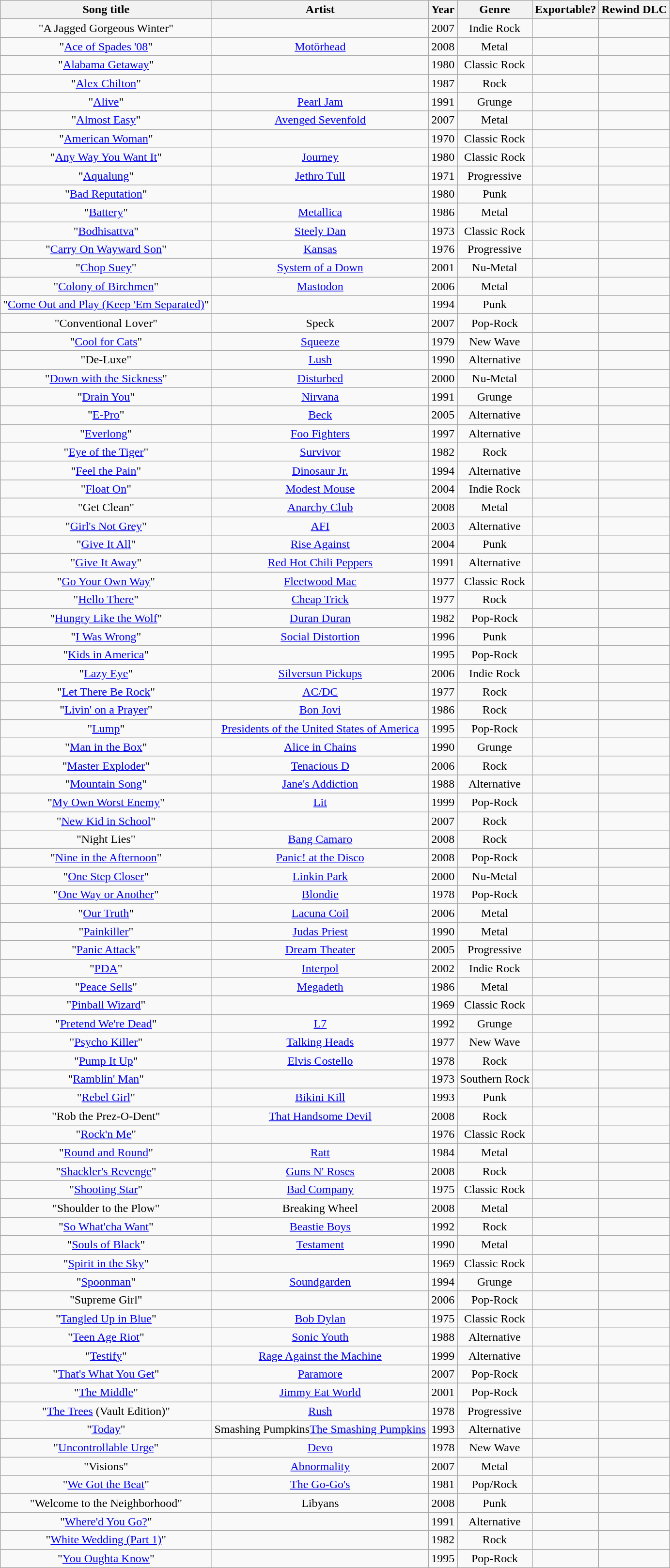<table class="wikitable sortable" style="text-align:center;">
<tr>
<th scope="col">Song title</th>
<th scope="col">Artist</th>
<th scope="col">Year</th>
<th scope="col">Genre</th>
<th scope="col">Exportable?</th>
<th scope="col">Rewind DLC<br></th>
</tr>
<tr>
<td>"A Jagged Gorgeous Winter"</td>
<td></td>
<td>2007</td>
<td>Indie Rock</td>
<td></td>
<td></td>
</tr>
<tr>
<td>"<a href='#'>Ace of Spades '08</a>"</td>
<td><a href='#'>Motörhead</a></td>
<td>2008</td>
<td>Metal</td>
<td></td>
<td></td>
</tr>
<tr>
<td>"<a href='#'>Alabama Getaway</a>"</td>
<td></td>
<td>1980</td>
<td>Classic Rock</td>
<td></td>
<td></td>
</tr>
<tr>
<td>"<a href='#'>Alex Chilton</a>"</td>
<td></td>
<td>1987</td>
<td>Rock</td>
<td></td>
<td></td>
</tr>
<tr>
<td>"<a href='#'>Alive</a>"</td>
<td><a href='#'>Pearl Jam</a></td>
<td>1991</td>
<td>Grunge</td>
<td></td>
<td></td>
</tr>
<tr>
<td>"<a href='#'>Almost Easy</a>"</td>
<td><a href='#'>Avenged Sevenfold</a></td>
<td>2007</td>
<td>Metal</td>
<td></td>
<td></td>
</tr>
<tr>
<td>"<a href='#'>American Woman</a>"</td>
<td></td>
<td>1970</td>
<td>Classic Rock</td>
<td></td>
<td></td>
</tr>
<tr>
<td>"<a href='#'>Any Way You Want It</a>"</td>
<td><a href='#'>Journey</a></td>
<td>1980</td>
<td>Classic Rock</td>
<td></td>
<td></td>
</tr>
<tr>
<td>"<a href='#'>Aqualung</a>"</td>
<td><a href='#'>Jethro Tull</a></td>
<td>1971</td>
<td>Progressive</td>
<td></td>
<td></td>
</tr>
<tr>
<td>"<a href='#'>Bad Reputation</a>"</td>
<td></td>
<td>1980</td>
<td>Punk</td>
<td></td>
<td></td>
</tr>
<tr>
<td>"<a href='#'>Battery</a>"</td>
<td><a href='#'>Metallica</a></td>
<td>1986</td>
<td>Metal</td>
<td></td>
<td></td>
</tr>
<tr>
<td>"<a href='#'>Bodhisattva</a>"</td>
<td><a href='#'>Steely Dan</a></td>
<td>1973</td>
<td>Classic Rock</td>
<td></td>
<td></td>
</tr>
<tr>
<td>"<a href='#'>Carry On Wayward Son</a>"</td>
<td><a href='#'>Kansas</a></td>
<td>1976</td>
<td>Progressive</td>
<td></td>
<td></td>
</tr>
<tr>
<td>"<a href='#'>Chop Suey</a>"</td>
<td><a href='#'>System of a Down</a></td>
<td>2001</td>
<td>Nu-Metal</td>
<td></td>
<td></td>
</tr>
<tr>
<td>"<a href='#'>Colony of Birchmen</a>"</td>
<td><a href='#'>Mastodon</a></td>
<td>2006</td>
<td>Metal</td>
<td></td>
<td></td>
</tr>
<tr>
<td>"<a href='#'>Come Out and Play (Keep 'Em Separated)</a>"</td>
<td></td>
<td>1994</td>
<td>Punk</td>
<td></td>
<td></td>
</tr>
<tr>
<td>"Conventional Lover"</td>
<td>Speck</td>
<td>2007</td>
<td>Pop-Rock</td>
<td></td>
<td></td>
</tr>
<tr>
<td>"<a href='#'>Cool for Cats</a>"</td>
<td><a href='#'>Squeeze</a></td>
<td>1979</td>
<td>New Wave</td>
<td></td>
<td></td>
</tr>
<tr>
<td>"De-Luxe"</td>
<td><a href='#'>Lush</a></td>
<td>1990</td>
<td>Alternative</td>
<td></td>
<td></td>
</tr>
<tr>
<td>"<a href='#'>Down with the Sickness</a>"</td>
<td><a href='#'>Disturbed</a></td>
<td>2000</td>
<td>Nu-Metal</td>
<td></td>
<td></td>
</tr>
<tr>
<td>"<a href='#'>Drain You</a>"</td>
<td><a href='#'>Nirvana</a></td>
<td>1991</td>
<td>Grunge</td>
<td></td>
<td></td>
</tr>
<tr>
<td>"<a href='#'>E-Pro</a>"</td>
<td><a href='#'>Beck</a></td>
<td>2005</td>
<td>Alternative</td>
<td></td>
<td></td>
</tr>
<tr>
<td>"<a href='#'>Everlong</a>"</td>
<td><a href='#'>Foo Fighters</a></td>
<td>1997</td>
<td>Alternative</td>
<td></td>
<td></td>
</tr>
<tr>
<td>"<a href='#'>Eye of the Tiger</a>"</td>
<td><a href='#'>Survivor</a></td>
<td>1982</td>
<td>Rock</td>
<td></td>
<td></td>
</tr>
<tr>
<td>"<a href='#'>Feel the Pain</a>"</td>
<td><a href='#'>Dinosaur Jr.</a></td>
<td>1994</td>
<td>Alternative</td>
<td></td>
<td></td>
</tr>
<tr>
<td>"<a href='#'>Float On</a>"</td>
<td><a href='#'>Modest Mouse</a></td>
<td>2004</td>
<td>Indie Rock</td>
<td></td>
<td></td>
</tr>
<tr>
<td>"Get Clean"</td>
<td><a href='#'>Anarchy Club</a></td>
<td>2008</td>
<td>Metal</td>
<td></td>
<td></td>
</tr>
<tr>
<td>"<a href='#'>Girl's Not Grey</a>"</td>
<td><a href='#'>AFI</a></td>
<td>2003</td>
<td>Alternative</td>
<td></td>
<td></td>
</tr>
<tr>
<td>"<a href='#'>Give It All</a>"</td>
<td><a href='#'>Rise Against</a></td>
<td>2004</td>
<td>Punk</td>
<td></td>
<td></td>
</tr>
<tr>
<td>"<a href='#'>Give It Away</a>"</td>
<td><a href='#'>Red Hot Chili Peppers</a></td>
<td>1991</td>
<td>Alternative</td>
<td> </td>
<td></td>
</tr>
<tr>
<td>"<a href='#'>Go Your Own Way</a>"</td>
<td><a href='#'>Fleetwood Mac</a></td>
<td>1977</td>
<td>Classic Rock</td>
<td></td>
<td></td>
</tr>
<tr>
<td>"<a href='#'>Hello There</a>"</td>
<td><a href='#'>Cheap Trick</a></td>
<td>1977</td>
<td>Rock</td>
<td></td>
<td></td>
</tr>
<tr>
<td>"<a href='#'>Hungry Like the Wolf</a>"</td>
<td><a href='#'>Duran Duran</a></td>
<td>1982</td>
<td>Pop-Rock</td>
<td></td>
<td></td>
</tr>
<tr>
<td>"<a href='#'>I Was Wrong</a>"</td>
<td><a href='#'>Social Distortion</a></td>
<td>1996</td>
<td>Punk</td>
<td></td>
<td></td>
</tr>
<tr>
<td>"<a href='#'>Kids in America</a>"</td>
<td></td>
<td>1995</td>
<td>Pop-Rock</td>
<td></td>
<td></td>
</tr>
<tr>
<td>"<a href='#'>Lazy Eye</a>"</td>
<td><a href='#'>Silversun Pickups</a></td>
<td>2006</td>
<td>Indie Rock</td>
<td></td>
<td></td>
</tr>
<tr>
<td>"<a href='#'>Let There Be Rock</a>"</td>
<td><a href='#'>AC/DC</a></td>
<td>1977</td>
<td>Rock</td>
<td></td>
<td></td>
</tr>
<tr>
<td>"<a href='#'>Livin' on a Prayer</a>"</td>
<td><a href='#'>Bon Jovi</a></td>
<td>1986</td>
<td>Rock</td>
<td></td>
<td></td>
</tr>
<tr>
<td>"<a href='#'>Lump</a>"</td>
<td><a href='#'>Presidents of the United States of 
America</a></td>
<td>1995</td>
<td>Pop-Rock</td>
<td></td>
<td></td>
</tr>
<tr>
<td>"<a href='#'>Man in the Box</a>"</td>
<td><a href='#'>Alice in Chains</a></td>
<td>1990</td>
<td>Grunge</td>
<td></td>
<td></td>
</tr>
<tr>
<td>"<a href='#'>Master Exploder</a>"</td>
<td><a href='#'>Tenacious D</a></td>
<td>2006</td>
<td>Rock</td>
<td></td>
<td></td>
</tr>
<tr>
<td>"<a href='#'>Mountain Song</a>"</td>
<td><a href='#'>Jane's Addiction</a></td>
<td>1988</td>
<td>Alternative</td>
<td></td>
<td></td>
</tr>
<tr>
<td>"<a href='#'>My Own Worst Enemy</a>"</td>
<td><a href='#'>Lit</a></td>
<td>1999</td>
<td>Pop-Rock</td>
<td></td>
<td></td>
</tr>
<tr>
<td>"<a href='#'>New Kid in School</a>"</td>
<td></td>
<td>2007</td>
<td>Rock</td>
<td></td>
<td></td>
</tr>
<tr>
<td>"Night Lies"</td>
<td><a href='#'>Bang Camaro</a></td>
<td>2008</td>
<td>Rock</td>
<td></td>
<td></td>
</tr>
<tr>
<td>"<a href='#'>Nine in the Afternoon</a>"</td>
<td><a href='#'>Panic! at the Disco</a></td>
<td>2008</td>
<td>Pop-Rock</td>
<td></td>
<td></td>
</tr>
<tr>
<td>"<a href='#'>One Step Closer</a>"</td>
<td><a href='#'>Linkin Park</a></td>
<td>2000</td>
<td>Nu-Metal</td>
<td></td>
<td></td>
</tr>
<tr>
<td>"<a href='#'>One Way or Another</a>"</td>
<td><a href='#'>Blondie</a></td>
<td>1978</td>
<td>Pop-Rock</td>
<td></td>
<td></td>
</tr>
<tr>
<td>"<a href='#'>Our Truth</a>"</td>
<td><a href='#'>Lacuna Coil</a></td>
<td>2006</td>
<td>Metal</td>
<td></td>
<td></td>
</tr>
<tr>
<td>"<a href='#'>Painkiller</a>"</td>
<td><a href='#'>Judas Priest</a></td>
<td>1990</td>
<td>Metal</td>
<td></td>
<td></td>
</tr>
<tr>
<td>"<a href='#'>Panic Attack</a>"</td>
<td><a href='#'>Dream Theater</a></td>
<td>2005</td>
<td>Progressive</td>
<td></td>
<td></td>
</tr>
<tr>
<td>"<a href='#'>PDA</a>"</td>
<td><a href='#'>Interpol</a></td>
<td>2002</td>
<td>Indie Rock</td>
<td></td>
<td></td>
</tr>
<tr>
<td>"<a href='#'>Peace Sells</a>"</td>
<td><a href='#'>Megadeth</a></td>
<td>1986</td>
<td>Metal</td>
<td></td>
<td></td>
</tr>
<tr>
<td>"<a href='#'>Pinball Wizard</a>"</td>
<td></td>
<td>1969</td>
<td>Classic Rock</td>
<td></td>
<td></td>
</tr>
<tr>
<td>"<a href='#'>Pretend We're Dead</a>"</td>
<td><a href='#'>L7</a></td>
<td>1992</td>
<td>Grunge</td>
<td></td>
<td></td>
</tr>
<tr>
<td>"<a href='#'>Psycho Killer</a>"</td>
<td><a href='#'>Talking Heads</a></td>
<td>1977</td>
<td>New Wave</td>
<td></td>
<td></td>
</tr>
<tr>
<td>"<a href='#'>Pump It Up</a>"</td>
<td><a href='#'>Elvis Costello</a></td>
<td>1978</td>
<td>Rock</td>
<td></td>
<td></td>
</tr>
<tr>
<td>"<a href='#'>Ramblin' Man</a>"</td>
<td></td>
<td>1973</td>
<td>Southern Rock</td>
<td></td>
<td></td>
</tr>
<tr>
<td>"<a href='#'>Rebel Girl</a>"</td>
<td><a href='#'>Bikini Kill</a></td>
<td>1993</td>
<td>Punk</td>
<td></td>
<td></td>
</tr>
<tr>
<td>"Rob the Prez-O-Dent"</td>
<td><a href='#'>That Handsome Devil</a></td>
<td>2008</td>
<td>Rock</td>
<td></td>
<td></td>
</tr>
<tr>
<td>"<a href='#'>Rock'n Me</a>"</td>
<td></td>
<td>1976</td>
<td>Classic Rock</td>
<td></td>
<td></td>
</tr>
<tr>
<td>"<a href='#'>Round and Round</a>"</td>
<td><a href='#'>Ratt</a></td>
<td>1984</td>
<td>Metal</td>
<td></td>
<td></td>
</tr>
<tr>
<td>"<a href='#'>Shackler's Revenge</a>"</td>
<td><a href='#'>Guns N' Roses</a></td>
<td>2008</td>
<td>Rock</td>
<td></td>
<td></td>
</tr>
<tr>
<td>"<a href='#'>Shooting Star</a>"</td>
<td><a href='#'>Bad Company</a></td>
<td>1975</td>
<td>Classic Rock</td>
<td></td>
<td></td>
</tr>
<tr>
<td>"Shoulder to the Plow"</td>
<td>Breaking Wheel</td>
<td>2008</td>
<td>Metal</td>
<td></td>
<td></td>
</tr>
<tr>
<td>"<a href='#'>So What'cha Want</a>"</td>
<td><a href='#'>Beastie Boys</a></td>
<td>1992</td>
<td>Rock</td>
<td></td>
<td></td>
</tr>
<tr>
<td>"<a href='#'>Souls of Black</a>"</td>
<td><a href='#'>Testament</a></td>
<td>1990</td>
<td>Metal</td>
<td></td>
<td></td>
</tr>
<tr>
<td>"<a href='#'>Spirit in the Sky</a>"</td>
<td></td>
<td>1969</td>
<td>Classic Rock</td>
<td></td>
<td></td>
</tr>
<tr>
<td>"<a href='#'>Spoonman</a>"</td>
<td><a href='#'>Soundgarden</a></td>
<td>1994</td>
<td>Grunge</td>
<td> </td>
<td></td>
</tr>
<tr>
<td>"Supreme Girl"</td>
<td></td>
<td>2006</td>
<td>Pop-Rock</td>
<td></td>
<td></td>
</tr>
<tr>
<td>"<a href='#'>Tangled Up in Blue</a>"</td>
<td><a href='#'>Bob Dylan</a></td>
<td>1975</td>
<td>Classic Rock</td>
<td></td>
<td></td>
</tr>
<tr>
<td>"<a href='#'>Teen Age Riot</a>"</td>
<td><a href='#'>Sonic Youth</a></td>
<td>1988</td>
<td>Alternative</td>
<td></td>
<td></td>
</tr>
<tr>
<td>"<a href='#'>Testify</a>"</td>
<td><a href='#'>Rage Against the Machine</a></td>
<td>1999</td>
<td>Alternative</td>
<td></td>
<td></td>
</tr>
<tr>
<td>"<a href='#'>That's What You Get</a>"</td>
<td><a href='#'>Paramore</a></td>
<td>2007</td>
<td>Pop-Rock</td>
<td></td>
<td></td>
</tr>
<tr>
<td>"<a href='#'>The Middle</a>"</td>
<td><a href='#'>Jimmy Eat World</a></td>
<td>2001</td>
<td>Pop-Rock</td>
<td></td>
<td></td>
</tr>
<tr>
<td>"<a href='#'>The Trees</a> (Vault Edition)"</td>
<td><a href='#'>Rush</a></td>
<td>1978</td>
<td>Progressive</td>
<td></td>
<td></td>
</tr>
<tr>
<td>"<a href='#'>Today</a>"</td>
<td><span>Smashing Pumpkins</span><a href='#'>The Smashing Pumpkins</a></td>
<td>1993</td>
<td>Alternative</td>
<td></td>
<td></td>
</tr>
<tr>
<td>"<a href='#'>Uncontrollable Urge</a>"</td>
<td><a href='#'>Devo</a></td>
<td>1978</td>
<td>New Wave</td>
<td></td>
<td></td>
</tr>
<tr>
<td>"Visions"</td>
<td><a href='#'>Abnormality</a></td>
<td>2007</td>
<td>Metal</td>
<td></td>
<td></td>
</tr>
<tr>
<td>"<a href='#'>We Got the Beat</a>"</td>
<td><a href='#'>The Go-Go's</a></td>
<td>1981</td>
<td>Pop/Rock</td>
<td></td>
<td></td>
</tr>
<tr>
<td>"Welcome to the Neighborhood"</td>
<td>Libyans</td>
<td>2008</td>
<td>Punk</td>
<td></td>
<td></td>
</tr>
<tr>
<td>"<a href='#'>Where'd You Go?</a>"</td>
<td></td>
<td>1991</td>
<td>Alternative</td>
<td></td>
<td></td>
</tr>
<tr>
<td>"<a href='#'>White Wedding (Part 1)</a>"</td>
<td></td>
<td>1982</td>
<td>Rock</td>
<td></td>
<td></td>
</tr>
<tr>
<td>"<a href='#'>You Oughta Know</a>"</td>
<td></td>
<td>1995</td>
<td>Pop-Rock</td>
<td></td>
<td></td>
</tr>
</table>
